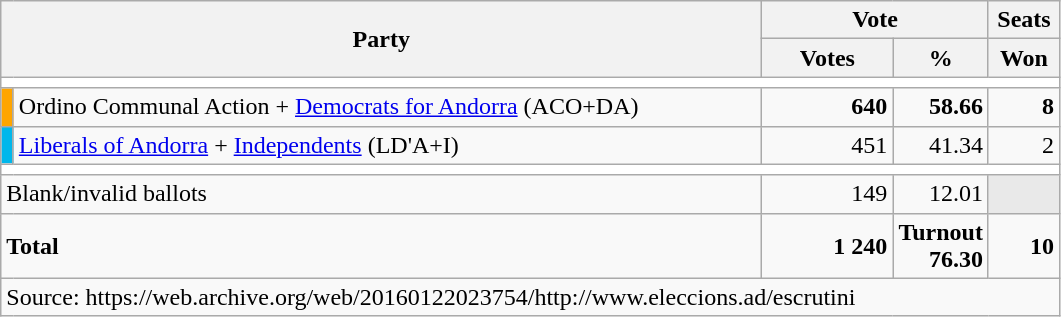<table class="wikitable" style="text-align:right; font-size:100%; margin-bottom:0">
<tr>
<th align="left" rowspan="2" colspan="2" width="500">Party</th>
<th colspan="2">Vote</th>
<th>Seats</th>
</tr>
<tr>
<th width="80">Votes</th>
<th width="50">%</th>
<th width="40">Won</th>
</tr>
<tr bgcolor=white>
<td colspan=7></td>
</tr>
<tr>
<td width="1" bgcolor="orange"></td>
<td align="left">Ordino Communal Action + <a href='#'>Democrats for Andorra</a> (ACO+DA)</td>
<td><strong>640</strong></td>
<td><strong>58.66</strong></td>
<td><strong>8</strong></td>
</tr>
<tr>
<td width="1" style="color:inherit;background:#00B7EB"></td>
<td align="left"><a href='#'>Liberals of Andorra</a> + <a href='#'>Independents</a> (LD'A+I)</td>
<td>451</td>
<td>41.34</td>
<td>2</td>
</tr>
<tr bgcolor=white>
<td colspan=7></td>
</tr>
<tr>
<td colspan="2" align="left">Blank/invalid ballots</td>
<td>149</td>
<td>12.01</td>
<td style="color:inherit;background:#E9E9E9"></td>
</tr>
<tr style="font-weight:bold;">
<td align="left" colspan="2">Total</td>
<td>1 240</td>
<td>Turnout 76.30</td>
<td>10</td>
</tr>
<tr>
<td align="left" colspan="5">Source: https://web.archive.org/web/20160122023754/http://www.eleccions.ad/escrutini</td>
</tr>
</table>
